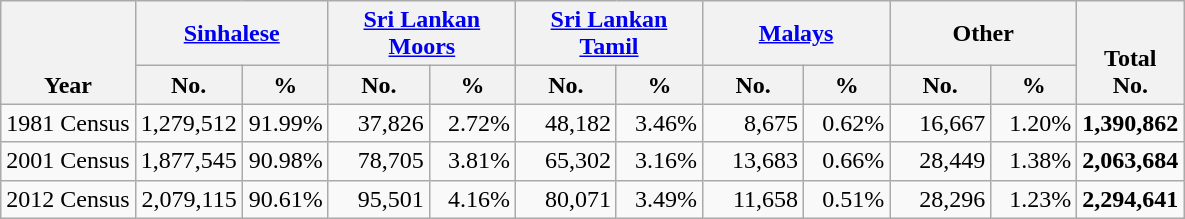<table class="wikitable" border="1" style="text-align:right;">
<tr>
<th style="vertical-align:bottom;" rowspan=2>Year</th>
<th colspan=2><a href='#'>Sinhalese</a></th>
<th colspan=2><a href='#'>Sri Lankan Moors</a></th>
<th colspan=2><a href='#'>Sri Lankan Tamil</a></th>
<th colspan=2><a href='#'>Malays</a></th>
<th colspan=2>Other</th>
<th style="vertical-align:bottom;" rowspan=2><strong>Total</strong><br><strong>No.</strong></th>
</tr>
<tr>
<th style="width:60px;">No.</th>
<th style="width:50px;">%</th>
<th style="width:60px;">No.</th>
<th style="width:50px;">%</th>
<th style="width:60px;">No.</th>
<th style="width:50px;">%</th>
<th style="width:60px;">No.</th>
<th style="width:50px;">%</th>
<th style="width:60px;">No.</th>
<th style="width:50px;">%</th>
</tr>
<tr>
<td align=left>1981 Census</td>
<td>1,279,512</td>
<td>91.99%</td>
<td>37,826</td>
<td>2.72%</td>
<td>48,182</td>
<td>3.46%</td>
<td>8,675</td>
<td>0.62%</td>
<td>16,667</td>
<td>1.20%</td>
<td><strong>1,390,862</strong></td>
</tr>
<tr>
<td align=left>2001 Census</td>
<td>1,877,545</td>
<td>90.98%</td>
<td>78,705</td>
<td>3.81%</td>
<td>65,302</td>
<td>3.16%</td>
<td>13,683</td>
<td>0.66%</td>
<td>28,449</td>
<td>1.38%</td>
<td><strong>2,063,684</strong></td>
</tr>
<tr>
<td align=left>2012 Census</td>
<td>2,079,115</td>
<td>90.61%</td>
<td>95,501</td>
<td>4.16%</td>
<td>80,071</td>
<td>3.49%</td>
<td>11,658</td>
<td>0.51%</td>
<td>28,296</td>
<td>1.23%</td>
<td><strong>2,294,641</strong></td>
</tr>
</table>
